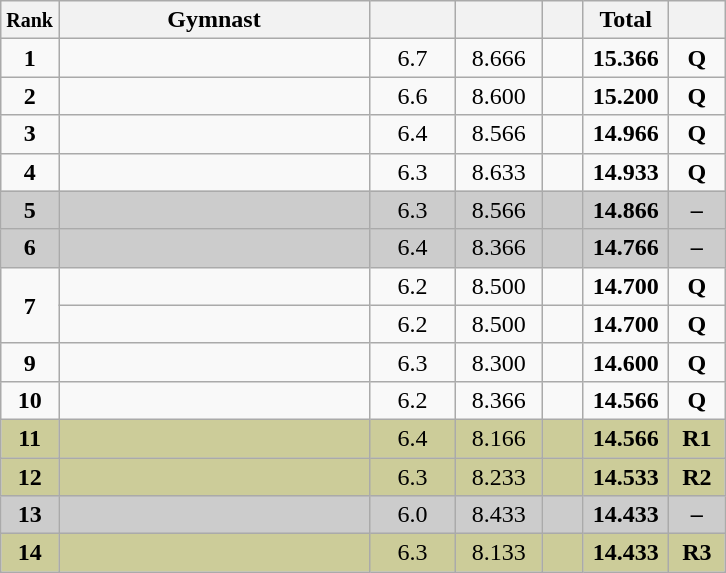<table style="text-align:center;" class="wikitable sortable">
<tr>
<th scope="col" style="width:15px;"><small>Rank</small></th>
<th scope="col" style="width:200px;">Gymnast</th>
<th scope="col" style="width:50px;"><small></small></th>
<th scope="col" style="width:50px;"><small></small></th>
<th scope="col" style="width:20px;"><small></small></th>
<th scope="col" style="width:50px;">Total</th>
<th scope="col" style="width:30px;"><small></small></th>
</tr>
<tr>
<td scope="row"><strong>1</strong></td>
<td style="text-align:left;"></td>
<td>6.7</td>
<td>8.666</td>
<td></td>
<td><strong>15.366</strong></td>
<td><strong>Q</strong></td>
</tr>
<tr>
<td scope="row"><strong>2</strong></td>
<td style="text-align:left;"></td>
<td>6.6</td>
<td>8.600</td>
<td></td>
<td><strong>15.200</strong></td>
<td><strong>Q</strong></td>
</tr>
<tr>
<td scope="row"><strong>3</strong></td>
<td style="text-align:left;"></td>
<td>6.4</td>
<td>8.566</td>
<td></td>
<td><strong>14.966</strong></td>
<td><strong>Q</strong></td>
</tr>
<tr>
<td scope="row"><strong>4</strong></td>
<td style="text-align:left;"></td>
<td>6.3</td>
<td>8.633</td>
<td></td>
<td><strong>14.933</strong></td>
<td><strong>Q</strong></td>
</tr>
<tr style="background:#cccccc;">
<td scope="row"><strong>5</strong></td>
<td style="text-align:left;"></td>
<td>6.3</td>
<td>8.566</td>
<td></td>
<td><strong>14.866</strong></td>
<td><strong>–</strong></td>
</tr>
<tr style="background:#cccccc;">
<td scope="row"><strong>6</strong></td>
<td style="text-align:left;"></td>
<td>6.4</td>
<td>8.366</td>
<td></td>
<td><strong>14.766</strong></td>
<td><strong>–</strong></td>
</tr>
<tr>
<td rowspan=2 scope="row"><strong>7</strong></td>
<td style="text-align:left;"></td>
<td>6.2</td>
<td>8.500</td>
<td></td>
<td><strong>14.700</strong></td>
<td><strong>Q</strong></td>
</tr>
<tr>
<td style="text-align:left;"></td>
<td>6.2</td>
<td>8.500</td>
<td></td>
<td><strong>14.700</strong></td>
<td><strong>Q</strong></td>
</tr>
<tr>
<td scope="row"><strong>9</strong></td>
<td style="text-align:left;"></td>
<td>6.3</td>
<td>8.300</td>
<td></td>
<td><strong>14.600</strong></td>
<td><strong>Q</strong></td>
</tr>
<tr>
<td scope="row"><strong>10</strong></td>
<td style="text-align:left;"></td>
<td>6.2</td>
<td>8.366</td>
<td></td>
<td><strong>14.566</strong></td>
<td><strong>Q</strong></td>
</tr>
<tr style="background:#cccc99;">
<td scope="row"><strong>11</strong></td>
<td style="text-align:left;"></td>
<td>6.4</td>
<td>8.166</td>
<td></td>
<td><strong>14.566</strong></td>
<td><strong>R1</strong></td>
</tr>
<tr style="background:#cccc99;">
<td scope="row"><strong>12</strong></td>
<td style="text-align:left;"></td>
<td>6.3</td>
<td>8.233</td>
<td></td>
<td><strong>14.533</strong></td>
<td><strong>R2</strong></td>
</tr>
<tr style="background:#cccccc;">
<td scope="row"><strong>13</strong></td>
<td style="text-align:left;"></td>
<td>6.0</td>
<td>8.433</td>
<td></td>
<td><strong>14.433</strong></td>
<td><strong>–</strong></td>
</tr>
<tr style="background:#cccc99;">
<td scope="row"><strong>14</strong></td>
<td style="text-align:left;"></td>
<td>6.3</td>
<td>8.133</td>
<td></td>
<td><strong>14.433</strong></td>
<td><strong>R3</strong></td>
</tr>
</table>
